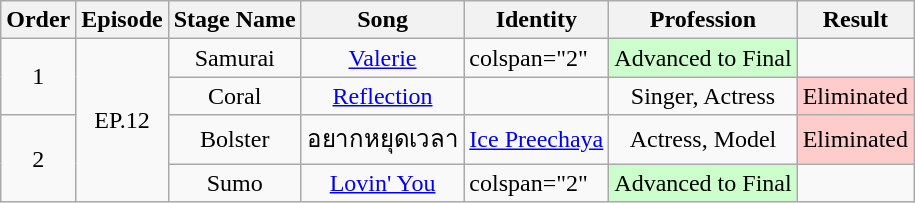<table class="wikitable">
<tr>
<th>Order</th>
<th>Episode</th>
<th>Stage Name</th>
<th>Song</th>
<th>Identity</th>
<th>Profession</th>
<th>Result</th>
</tr>
<tr>
<td rowspan="2" align="center">1</td>
<td rowspan="4" align="center">EP.12</td>
<td align="center">Samurai</td>
<td align="center"><a href='#'>Valerie</a></td>
<td>colspan="2"  </td>
<td style="text-align:center; background:#ccffcc;">Advanced to Final</td>
</tr>
<tr>
<td align="center">Coral</td>
<td align="center"><a href='#'>Reflection</a></td>
<td align="center"></td>
<td align="center">Singer, Actress</td>
<td style="text-align:center; background:#ffcccc;">Eliminated</td>
</tr>
<tr>
<td rowspan="2" align="center">2</td>
<td align="center">Bolster</td>
<td align="center">อยากหยุดเวลา</td>
<td align="center"><a href='#'>Ice Preechaya</a></td>
<td align="center">Actress, Model</td>
<td style="text-align:center; background:#ffcccc;">Eliminated</td>
</tr>
<tr>
<td align="center">Sumo</td>
<td align="center"><a href='#'>Lovin' You</a></td>
<td>colspan="2"  </td>
<td style="text-align:center; background:#ccffcc;">Advanced to Final</td>
</tr>
</table>
